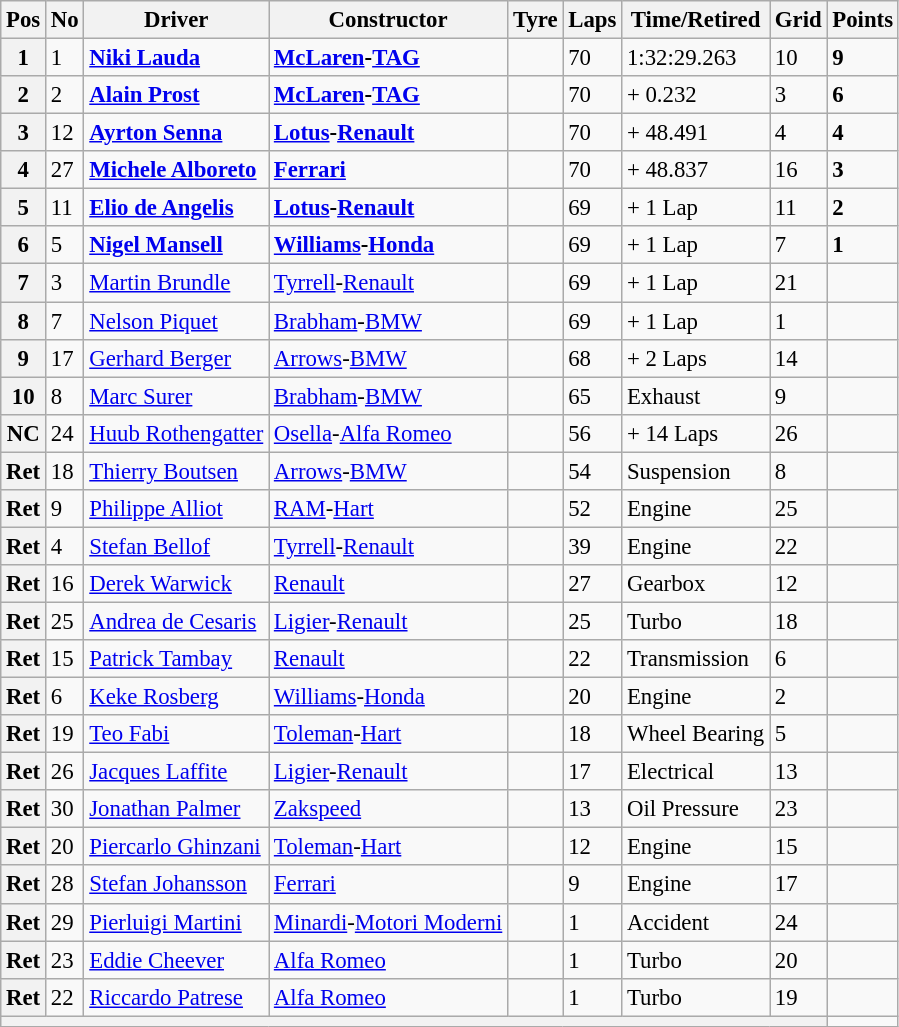<table class="wikitable" style="font-size: 95%;">
<tr>
<th>Pos</th>
<th>No</th>
<th>Driver</th>
<th>Constructor</th>
<th>Tyre</th>
<th>Laps</th>
<th>Time/Retired</th>
<th>Grid</th>
<th>Points</th>
</tr>
<tr>
<th>1</th>
<td>1</td>
<td> <strong><a href='#'>Niki Lauda</a></strong></td>
<td><strong><a href='#'>McLaren</a>-<a href='#'>TAG</a></strong></td>
<td></td>
<td>70</td>
<td>1:32:29.263</td>
<td>10</td>
<td><strong>9</strong></td>
</tr>
<tr>
<th>2</th>
<td>2</td>
<td> <strong><a href='#'>Alain Prost</a></strong></td>
<td><strong><a href='#'>McLaren</a>-<a href='#'>TAG</a></strong></td>
<td></td>
<td>70</td>
<td>+ 0.232</td>
<td>3</td>
<td><strong>6</strong></td>
</tr>
<tr>
<th>3</th>
<td>12</td>
<td> <strong><a href='#'>Ayrton Senna</a></strong></td>
<td><strong><a href='#'>Lotus</a>-<a href='#'>Renault</a></strong></td>
<td></td>
<td>70</td>
<td>+ 48.491</td>
<td>4</td>
<td><strong>4</strong></td>
</tr>
<tr>
<th>4</th>
<td>27</td>
<td> <strong><a href='#'>Michele Alboreto</a></strong></td>
<td><strong><a href='#'>Ferrari</a></strong></td>
<td></td>
<td>70</td>
<td>+ 48.837</td>
<td>16</td>
<td><strong>3</strong></td>
</tr>
<tr>
<th>5</th>
<td>11</td>
<td> <strong><a href='#'>Elio de Angelis</a></strong></td>
<td><strong><a href='#'>Lotus</a>-<a href='#'>Renault</a></strong></td>
<td></td>
<td>69</td>
<td>+ 1 Lap</td>
<td>11</td>
<td><strong>2</strong></td>
</tr>
<tr>
<th>6</th>
<td>5</td>
<td> <strong><a href='#'>Nigel Mansell</a></strong></td>
<td><strong><a href='#'>Williams</a>-<a href='#'>Honda</a></strong></td>
<td></td>
<td>69</td>
<td>+ 1 Lap</td>
<td>7</td>
<td><strong>1</strong></td>
</tr>
<tr>
<th>7</th>
<td>3</td>
<td> <a href='#'>Martin Brundle</a></td>
<td><a href='#'>Tyrrell</a>-<a href='#'>Renault</a></td>
<td></td>
<td>69</td>
<td>+ 1 Lap</td>
<td>21</td>
<td> </td>
</tr>
<tr>
<th>8</th>
<td>7</td>
<td> <a href='#'>Nelson Piquet</a></td>
<td><a href='#'>Brabham</a>-<a href='#'>BMW</a></td>
<td></td>
<td>69</td>
<td>+ 1 Lap</td>
<td>1</td>
<td> </td>
</tr>
<tr>
<th>9</th>
<td>17</td>
<td> <a href='#'>Gerhard Berger</a></td>
<td><a href='#'>Arrows</a>-<a href='#'>BMW</a></td>
<td></td>
<td>68</td>
<td>+ 2 Laps</td>
<td>14</td>
<td> </td>
</tr>
<tr>
<th>10</th>
<td>8</td>
<td> <a href='#'>Marc Surer</a></td>
<td><a href='#'>Brabham</a>-<a href='#'>BMW</a></td>
<td></td>
<td>65</td>
<td>Exhaust</td>
<td>9</td>
<td> </td>
</tr>
<tr>
<th>NC</th>
<td>24</td>
<td> <a href='#'>Huub Rothengatter</a></td>
<td><a href='#'>Osella</a>-<a href='#'>Alfa Romeo</a></td>
<td></td>
<td>56</td>
<td>+ 14 Laps</td>
<td>26</td>
<td> </td>
</tr>
<tr>
<th>Ret</th>
<td>18</td>
<td> <a href='#'>Thierry Boutsen</a></td>
<td><a href='#'>Arrows</a>-<a href='#'>BMW</a></td>
<td></td>
<td>54</td>
<td>Suspension</td>
<td>8</td>
<td> </td>
</tr>
<tr>
<th>Ret</th>
<td>9</td>
<td> <a href='#'>Philippe Alliot</a></td>
<td><a href='#'>RAM</a>-<a href='#'>Hart</a></td>
<td></td>
<td>52</td>
<td>Engine</td>
<td>25</td>
<td> </td>
</tr>
<tr>
<th>Ret</th>
<td>4</td>
<td> <a href='#'>Stefan Bellof</a></td>
<td><a href='#'>Tyrrell</a>-<a href='#'>Renault</a></td>
<td></td>
<td>39</td>
<td>Engine</td>
<td>22</td>
<td> </td>
</tr>
<tr>
<th>Ret</th>
<td>16</td>
<td> <a href='#'>Derek Warwick</a></td>
<td><a href='#'>Renault</a></td>
<td></td>
<td>27</td>
<td>Gearbox</td>
<td>12</td>
<td> </td>
</tr>
<tr>
<th>Ret</th>
<td>25</td>
<td> <a href='#'>Andrea de Cesaris</a></td>
<td><a href='#'>Ligier</a>-<a href='#'>Renault</a></td>
<td></td>
<td>25</td>
<td>Turbo</td>
<td>18</td>
<td> </td>
</tr>
<tr>
<th>Ret</th>
<td>15</td>
<td> <a href='#'>Patrick Tambay</a></td>
<td><a href='#'>Renault</a></td>
<td></td>
<td>22</td>
<td>Transmission</td>
<td>6</td>
<td> </td>
</tr>
<tr>
<th>Ret</th>
<td>6</td>
<td> <a href='#'>Keke Rosberg</a></td>
<td><a href='#'>Williams</a>-<a href='#'>Honda</a></td>
<td></td>
<td>20</td>
<td>Engine</td>
<td>2</td>
<td> </td>
</tr>
<tr>
<th>Ret</th>
<td>19</td>
<td> <a href='#'>Teo Fabi</a></td>
<td><a href='#'>Toleman</a>-<a href='#'>Hart</a></td>
<td></td>
<td>18</td>
<td>Wheel Bearing</td>
<td>5</td>
<td> </td>
</tr>
<tr>
<th>Ret</th>
<td>26</td>
<td> <a href='#'>Jacques Laffite</a></td>
<td><a href='#'>Ligier</a>-<a href='#'>Renault</a></td>
<td></td>
<td>17</td>
<td>Electrical</td>
<td>13</td>
<td> </td>
</tr>
<tr>
<th>Ret</th>
<td>30</td>
<td> <a href='#'>Jonathan Palmer</a></td>
<td><a href='#'>Zakspeed</a></td>
<td></td>
<td>13</td>
<td>Oil Pressure</td>
<td>23</td>
<td> </td>
</tr>
<tr>
<th>Ret</th>
<td>20</td>
<td> <a href='#'>Piercarlo Ghinzani</a></td>
<td><a href='#'>Toleman</a>-<a href='#'>Hart</a></td>
<td></td>
<td>12</td>
<td>Engine</td>
<td>15</td>
<td> </td>
</tr>
<tr>
<th>Ret</th>
<td>28</td>
<td> <a href='#'>Stefan Johansson</a></td>
<td><a href='#'>Ferrari</a></td>
<td></td>
<td>9</td>
<td>Engine</td>
<td>17</td>
<td> </td>
</tr>
<tr>
<th>Ret</th>
<td>29</td>
<td> <a href='#'>Pierluigi Martini</a></td>
<td><a href='#'>Minardi</a>-<a href='#'>Motori Moderni</a></td>
<td></td>
<td>1</td>
<td>Accident</td>
<td>24</td>
<td> </td>
</tr>
<tr>
<th>Ret</th>
<td>23</td>
<td> <a href='#'>Eddie Cheever</a></td>
<td><a href='#'>Alfa Romeo</a></td>
<td></td>
<td>1</td>
<td>Turbo</td>
<td>20</td>
<td> </td>
</tr>
<tr>
<th>Ret</th>
<td>22</td>
<td> <a href='#'>Riccardo Patrese</a></td>
<td><a href='#'>Alfa Romeo</a></td>
<td></td>
<td>1</td>
<td>Turbo</td>
<td>19</td>
<td> </td>
</tr>
<tr>
<th colspan="8"></th>
</tr>
</table>
